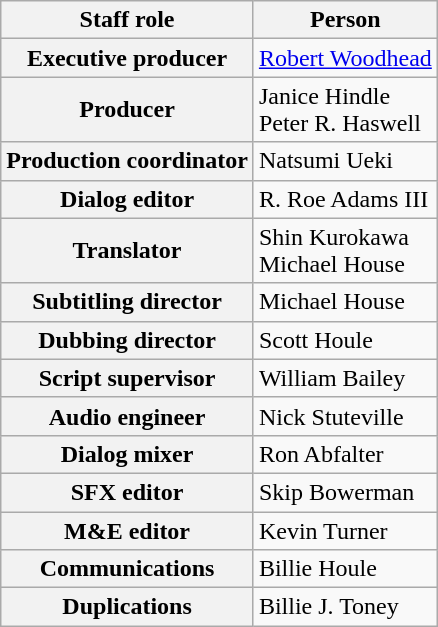<table class="wikitable mw-collapsible">
<tr>
<th>Staff role</th>
<th>Person</th>
</tr>
<tr>
<th>Executive producer</th>
<td><a href='#'>Robert Woodhead</a></td>
</tr>
<tr>
<th>Producer</th>
<td>Janice Hindle<br>Peter R. Haswell</td>
</tr>
<tr>
<th>Production coordinator</th>
<td>Natsumi Ueki</td>
</tr>
<tr>
<th>Dialog editor</th>
<td>R. Roe Adams III</td>
</tr>
<tr>
<th>Translator</th>
<td>Shin Kurokawa<br>Michael House</td>
</tr>
<tr>
<th>Subtitling director</th>
<td>Michael House</td>
</tr>
<tr>
<th>Dubbing director</th>
<td>Scott Houle</td>
</tr>
<tr>
<th>Script supervisor</th>
<td>William Bailey</td>
</tr>
<tr>
<th>Audio engineer</th>
<td>Nick Stuteville</td>
</tr>
<tr>
<th>Dialog mixer</th>
<td>Ron Abfalter</td>
</tr>
<tr>
<th>SFX editor</th>
<td>Skip Bowerman</td>
</tr>
<tr>
<th>M&E editor</th>
<td>Kevin Turner</td>
</tr>
<tr>
<th>Communications</th>
<td>Billie Houle</td>
</tr>
<tr>
<th>Duplications</th>
<td>Billie J. Toney</td>
</tr>
</table>
